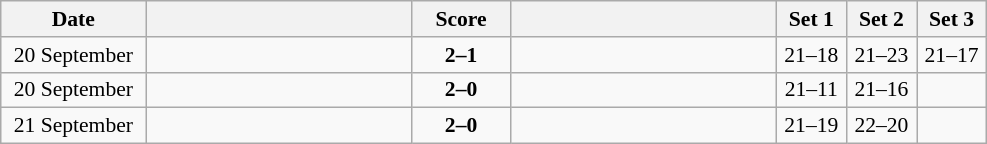<table class="wikitable" style="text-align: center; font-size:90% ">
<tr>
<th width="90">Date</th>
<th align="right" width="170"></th>
<th width="60">Score</th>
<th align="left" width="170"></th>
<th width="40">Set 1</th>
<th width="40">Set 2</th>
<th width="40">Set 3</th>
</tr>
<tr>
<td>20 September</td>
<td align=right><strong></strong></td>
<td align=center><strong>2–1</strong></td>
<td align=left></td>
<td>21–18</td>
<td>21–23</td>
<td>21–17</td>
</tr>
<tr>
<td>20 September</td>
<td align=right><strong></strong></td>
<td align=center><strong>2–0</strong></td>
<td align=left></td>
<td>21–11</td>
<td>21–16</td>
<td></td>
</tr>
<tr>
<td>21 September</td>
<td align=right><strong></strong></td>
<td align=center><strong>2–0</strong></td>
<td align=left></td>
<td>21–19</td>
<td>22–20</td>
<td></td>
</tr>
</table>
